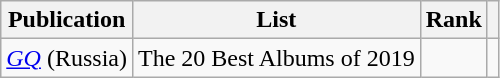<table class="sortable wikitable">
<tr>
<th>Publication</th>
<th>List</th>
<th>Rank</th>
<th class="unsortable"></th>
</tr>
<tr>
<td><em><a href='#'>GQ</a></em> (Russia)</td>
<td>The 20 Best Albums of 2019</td>
<td></td>
<td></td>
</tr>
</table>
